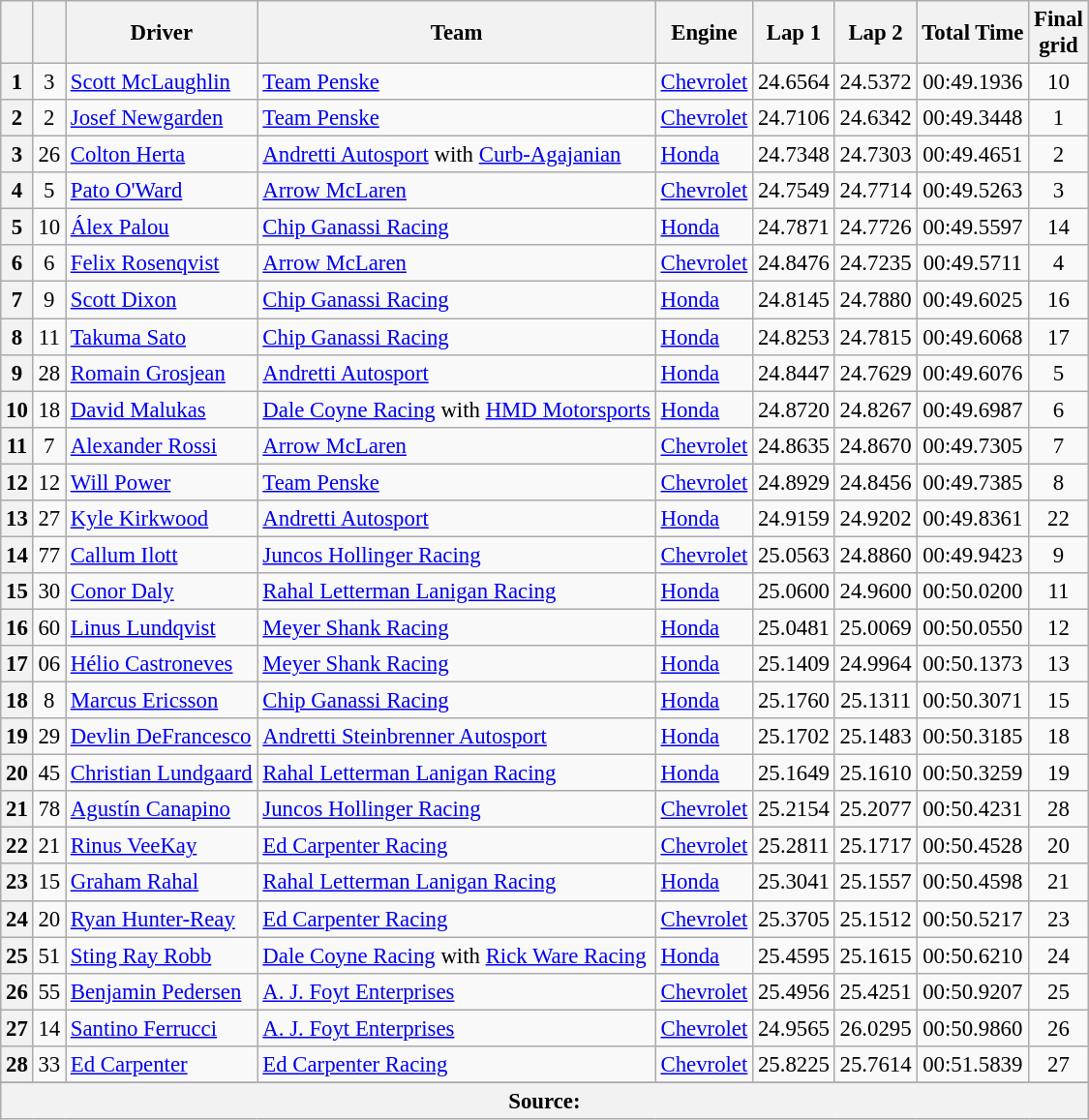<table class="wikitable sortable" style="font-size: 95%;">
<tr>
<th></th>
<th></th>
<th>Driver</th>
<th>Team</th>
<th>Engine</th>
<th>Lap 1</th>
<th>Lap 2</th>
<th>Total Time</th>
<th>Final<br>grid</th>
</tr>
<tr>
<th>1</th>
<td align="center">3</td>
<td> <a href='#'>Scott McLaughlin</a></td>
<td><a href='#'>Team Penske</a></td>
<td><a href='#'>Chevrolet</a></td>
<td align="center">24.6564</td>
<td align="center">24.5372</td>
<td align="center">00:49.1936</td>
<td align="center">10</td>
</tr>
<tr>
<th>2</th>
<td align="center">2</td>
<td> <a href='#'>Josef Newgarden</a> <strong></strong></td>
<td><a href='#'>Team Penske</a></td>
<td><a href='#'>Chevrolet</a></td>
<td align="center">24.7106</td>
<td align="center">24.6342</td>
<td align="center">00:49.3448</td>
<td align="center">1</td>
</tr>
<tr>
<th>3</th>
<td align="center">26</td>
<td> <a href='#'>Colton Herta</a></td>
<td><a href='#'>Andretti Autosport</a> with <a href='#'>Curb-Agajanian</a></td>
<td><a href='#'>Honda</a></td>
<td align="center">24.7348</td>
<td align="center">24.7303</td>
<td align="center">00:49.4651</td>
<td align="center">2</td>
</tr>
<tr>
<th>4</th>
<td align="center">5</td>
<td> <a href='#'>Pato O'Ward</a></td>
<td><a href='#'>Arrow McLaren</a></td>
<td><a href='#'>Chevrolet</a></td>
<td align="center">24.7549</td>
<td align="center">24.7714</td>
<td align="center">00:49.5263</td>
<td align="center">3</td>
</tr>
<tr>
<th>5</th>
<td align="center">10</td>
<td> <a href='#'>Álex Palou</a></td>
<td><a href='#'>Chip Ganassi Racing</a></td>
<td><a href='#'>Honda</a></td>
<td align="center">24.7871</td>
<td align="center">24.7726</td>
<td align="center">00:49.5597</td>
<td align="center">14</td>
</tr>
<tr>
<th>6</th>
<td align="center">6</td>
<td> <a href='#'>Felix Rosenqvist</a></td>
<td><a href='#'>Arrow McLaren</a></td>
<td><a href='#'>Chevrolet</a></td>
<td align="center">24.8476</td>
<td align="center">24.7235</td>
<td align="center">00:49.5711</td>
<td align="center">4</td>
</tr>
<tr>
<th>7</th>
<td align="center">9</td>
<td> <a href='#'>Scott Dixon</a> <strong></strong></td>
<td><a href='#'>Chip Ganassi Racing</a></td>
<td><a href='#'>Honda</a></td>
<td align="center">24.8145</td>
<td align="center">24.7880</td>
<td align="center">00:49.6025</td>
<td align="center">16</td>
</tr>
<tr>
<th>8</th>
<td align="center">11</td>
<td> <a href='#'>Takuma Sato</a> <strong></strong></td>
<td><a href='#'>Chip Ganassi Racing</a></td>
<td><a href='#'>Honda</a></td>
<td align="center">24.8253</td>
<td align="center">24.7815</td>
<td align="center">00:49.6068</td>
<td align="center">17</td>
</tr>
<tr>
<th>9</th>
<td align="center">28</td>
<td> <a href='#'>Romain Grosjean</a></td>
<td><a href='#'>Andretti Autosport</a></td>
<td><a href='#'>Honda</a></td>
<td align="center">24.8447</td>
<td align="center">24.7629</td>
<td align="center">00:49.6076</td>
<td align="center">5</td>
</tr>
<tr>
<th>10</th>
<td align="center">18</td>
<td> <a href='#'>David Malukas</a></td>
<td><a href='#'>Dale Coyne Racing</a> with <a href='#'>HMD Motorsports</a></td>
<td><a href='#'>Honda</a></td>
<td align="center">24.8720</td>
<td align="center">24.8267</td>
<td align="center">00:49.6987</td>
<td align="center">6</td>
</tr>
<tr>
<th>11</th>
<td align="center">7</td>
<td> <a href='#'>Alexander Rossi</a></td>
<td><a href='#'>Arrow McLaren</a></td>
<td><a href='#'>Chevrolet</a></td>
<td align="center">24.8635</td>
<td align="center">24.8670</td>
<td align="center">00:49.7305</td>
<td align="center">7</td>
</tr>
<tr>
<th>12</th>
<td align="center">12</td>
<td> <a href='#'>Will Power</a> <strong></strong></td>
<td><a href='#'>Team Penske</a></td>
<td><a href='#'>Chevrolet</a></td>
<td align="center">24.8929</td>
<td align="center">24.8456</td>
<td align="center">00:49.7385</td>
<td align="center">8</td>
</tr>
<tr>
<th>13</th>
<td align="center">27</td>
<td> <a href='#'>Kyle Kirkwood</a></td>
<td><a href='#'>Andretti Autosport</a></td>
<td><a href='#'>Honda</a></td>
<td align="center">24.9159</td>
<td align="center">24.9202</td>
<td align="center">00:49.8361</td>
<td align="center">22</td>
</tr>
<tr>
<th>14</th>
<td align="center">77</td>
<td> <a href='#'>Callum Ilott</a></td>
<td><a href='#'>Juncos Hollinger Racing</a></td>
<td><a href='#'>Chevrolet</a></td>
<td align="center">25.0563</td>
<td align="center">24.8860</td>
<td align="center">00:49.9423</td>
<td align="center">9</td>
</tr>
<tr>
<th>15</th>
<td align="center">30</td>
<td> <a href='#'>Conor Daly</a></td>
<td><a href='#'>Rahal Letterman Lanigan Racing</a></td>
<td><a href='#'>Honda</a></td>
<td align="center">25.0600</td>
<td align="center">24.9600</td>
<td align="center">00:50.0200</td>
<td align="center">11</td>
</tr>
<tr>
<th>16</th>
<td align="center">60</td>
<td> <a href='#'>Linus Lundqvist</a> <strong></strong></td>
<td><a href='#'>Meyer Shank Racing</a></td>
<td><a href='#'>Honda</a></td>
<td align="center">25.0481</td>
<td align="center">25.0069</td>
<td align="center">00:50.0550</td>
<td align="center">12</td>
</tr>
<tr>
<th>17</th>
<td align="center">06</td>
<td> <a href='#'>Hélio Castroneves</a> <strong></strong></td>
<td><a href='#'>Meyer Shank Racing</a></td>
<td><a href='#'>Honda</a></td>
<td align="center">25.1409</td>
<td align="center">24.9964</td>
<td align="center">00:50.1373</td>
<td align="center">13</td>
</tr>
<tr>
<th>18</th>
<td align="center">8</td>
<td> <a href='#'>Marcus Ericsson</a></td>
<td><a href='#'>Chip Ganassi Racing</a></td>
<td><a href='#'>Honda</a></td>
<td align="center">25.1760</td>
<td align="center">25.1311</td>
<td align="center">00:50.3071</td>
<td align="center">15</td>
</tr>
<tr>
<th>19</th>
<td align="center">29</td>
<td> <a href='#'>Devlin DeFrancesco</a></td>
<td><a href='#'>Andretti Steinbrenner Autosport</a></td>
<td><a href='#'>Honda</a></td>
<td align="center">25.1702</td>
<td align="center">25.1483</td>
<td align="center">00:50.3185</td>
<td align="center">18</td>
</tr>
<tr>
<th>20</th>
<td align="center">45</td>
<td> <a href='#'>Christian Lundgaard</a></td>
<td><a href='#'>Rahal Letterman Lanigan Racing</a></td>
<td><a href='#'>Honda</a></td>
<td align="center">25.1649</td>
<td align="center">25.1610</td>
<td align="center">00:50.3259</td>
<td align="center">19</td>
</tr>
<tr>
<th>21</th>
<td align="center">78</td>
<td> <a href='#'>Agustín Canapino</a> <strong></strong></td>
<td><a href='#'>Juncos Hollinger Racing</a></td>
<td><a href='#'>Chevrolet</a></td>
<td align="center">25.2154</td>
<td align="center">25.2077</td>
<td align="center">00:50.4231</td>
<td align="center">28</td>
</tr>
<tr>
<th>22</th>
<td align="center">21</td>
<td> <a href='#'>Rinus VeeKay</a></td>
<td><a href='#'>Ed Carpenter Racing</a></td>
<td><a href='#'>Chevrolet</a></td>
<td align="center">25.2811</td>
<td align="center">25.1717</td>
<td align="center">00:50.4528</td>
<td align="center">20</td>
</tr>
<tr>
<th>23</th>
<td align="center">15</td>
<td> <a href='#'>Graham Rahal</a></td>
<td><a href='#'>Rahal Letterman Lanigan Racing</a></td>
<td><a href='#'>Honda</a></td>
<td align="center">25.3041</td>
<td align="center">25.1557</td>
<td align="center">00:50.4598</td>
<td align="center">21</td>
</tr>
<tr>
<th>24</th>
<td align="center">20</td>
<td> <a href='#'>Ryan Hunter-Reay</a></td>
<td><a href='#'>Ed Carpenter Racing</a></td>
<td><a href='#'>Chevrolet</a></td>
<td align="center">25.3705</td>
<td align="center">25.1512</td>
<td align="center">00:50.5217</td>
<td align="center">23</td>
</tr>
<tr>
<th>25</th>
<td align="center">51</td>
<td> <a href='#'>Sting Ray Robb</a> <strong></strong></td>
<td><a href='#'>Dale Coyne Racing</a> with <a href='#'>Rick Ware Racing</a></td>
<td><a href='#'>Honda</a></td>
<td align="center">25.4595</td>
<td align="center">25.1615</td>
<td align="center">00:50.6210</td>
<td align="center">24</td>
</tr>
<tr>
<th>26</th>
<td align="center">55</td>
<td> <a href='#'>Benjamin Pedersen</a> <strong></strong></td>
<td><a href='#'>A. J. Foyt Enterprises</a></td>
<td><a href='#'>Chevrolet</a></td>
<td align="center">25.4956</td>
<td align="center">25.4251</td>
<td align="center">00:50.9207</td>
<td align="center">25</td>
</tr>
<tr>
<th>27</th>
<td align="center">14</td>
<td> <a href='#'>Santino Ferrucci</a></td>
<td><a href='#'>A. J. Foyt Enterprises</a></td>
<td><a href='#'>Chevrolet</a></td>
<td align="center">24.9565</td>
<td align="center">26.0295</td>
<td align="center">00:50.9860</td>
<td align="center">26</td>
</tr>
<tr>
<th>28</th>
<td align="center">33</td>
<td> <a href='#'>Ed Carpenter</a></td>
<td><a href='#'>Ed Carpenter Racing</a></td>
<td><a href='#'>Chevrolet</a></td>
<td align="center">25.8225</td>
<td align="center">25.7614</td>
<td align="center">00:51.5839</td>
<td align="center">27</td>
</tr>
<tr>
</tr>
<tr class="sortbottom">
<th colspan="9">Source:</th>
</tr>
</table>
